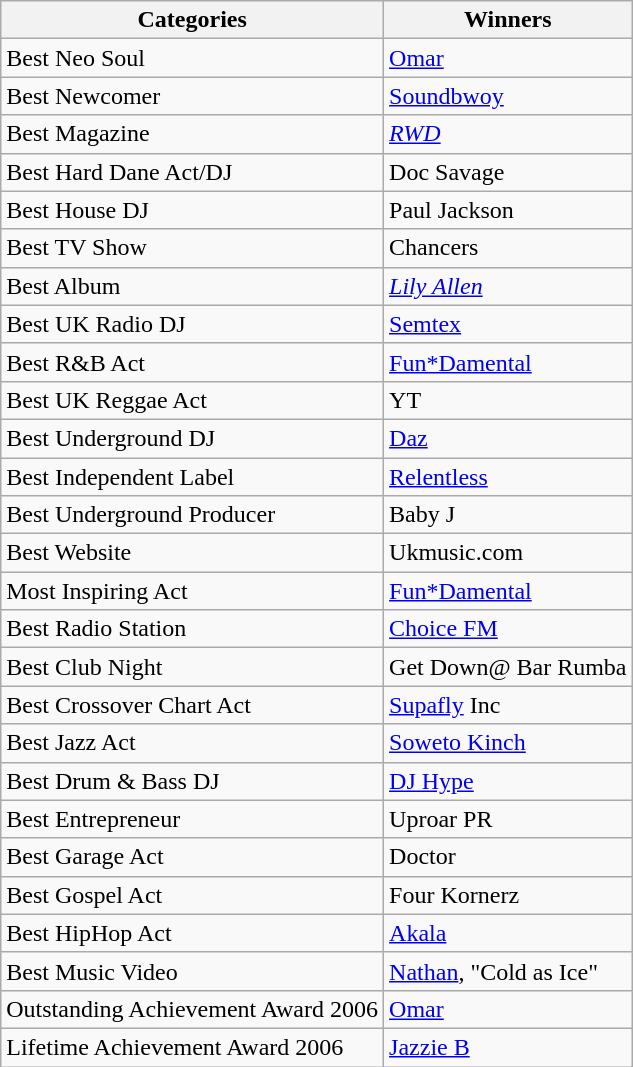<table class="wikitable">
<tr>
<th>Categories</th>
<th>Winners</th>
</tr>
<tr>
<td>Best Neo Soul</td>
<td><a href='#'>Omar</a></td>
</tr>
<tr>
<td>Best Newcomer</td>
<td><a href='#'>Soundbwoy</a></td>
</tr>
<tr>
<td>Best Magazine</td>
<td><em><a href='#'>RWD</a></em></td>
</tr>
<tr>
<td>Best Hard Dane Act/DJ</td>
<td>Doc Savage</td>
</tr>
<tr>
<td>Best House DJ</td>
<td>Paul Jackson</td>
</tr>
<tr>
<td>Best TV Show</td>
<td>Chancers</td>
</tr>
<tr>
<td>Best Album</td>
<td><em><a href='#'>Lily Allen</a></em></td>
</tr>
<tr>
<td>Best UK Radio DJ</td>
<td><a href='#'>Semtex</a></td>
</tr>
<tr>
<td>Best R&B Act</td>
<td><a href='#'>Fun*Damental</a></td>
</tr>
<tr>
<td>Best UK Reggae Act</td>
<td>YT</td>
</tr>
<tr>
<td>Best Underground DJ</td>
<td><a href='#'>Daz</a></td>
</tr>
<tr>
<td>Best Independent Label</td>
<td><a href='#'>Relentless</a></td>
</tr>
<tr>
<td>Best Underground Producer</td>
<td>Baby J</td>
</tr>
<tr>
<td>Best Website</td>
<td>Ukmusic.com</td>
</tr>
<tr>
<td>Most Inspiring Act</td>
<td><a href='#'>Fun*Damental</a></td>
</tr>
<tr>
<td>Best Radio Station</td>
<td><a href='#'>Choice FM</a></td>
</tr>
<tr>
<td>Best Club Night</td>
<td>Get Down@ Bar Rumba</td>
</tr>
<tr>
<td>Best Crossover Chart Act</td>
<td><a href='#'>Supafly</a> Inc</td>
</tr>
<tr>
<td>Best Jazz Act</td>
<td><a href='#'>Soweto Kinch</a></td>
</tr>
<tr>
<td>Best Drum & Bass DJ</td>
<td><a href='#'>DJ Hype</a></td>
</tr>
<tr>
<td>Best Entrepreneur</td>
<td>Uproar PR</td>
</tr>
<tr>
<td>Best Garage Act</td>
<td>Doctor</td>
</tr>
<tr>
<td>Best Gospel Act</td>
<td>Four Kornerz</td>
</tr>
<tr>
<td>Best HipHop Act</td>
<td><a href='#'>Akala</a></td>
</tr>
<tr>
<td>Best Music Video</td>
<td><a href='#'>Nathan</a>, "Cold as Ice"</td>
</tr>
<tr>
<td>Outstanding Achievement Award 2006</td>
<td><a href='#'>Omar</a></td>
</tr>
<tr>
<td>Lifetime Achievement Award 2006</td>
<td><a href='#'>Jazzie B</a></td>
</tr>
</table>
